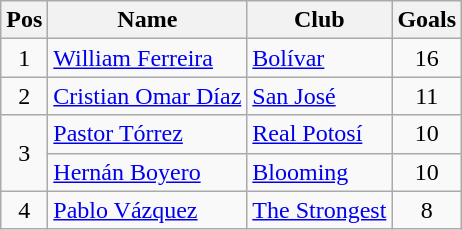<table class="wikitable" border="1">
<tr>
<th width="23">Pos</th>
<th>Name</th>
<th>Club</th>
<th>Goals</th>
</tr>
<tr>
<td align="center" rowspan=1>1</td>
<td> <a href='#'>William Ferreira</a></td>
<td><a href='#'>Bolívar</a></td>
<td align="center">16</td>
</tr>
<tr>
<td align="center" rowspan=1>2</td>
<td> <a href='#'>Cristian Omar Díaz</a></td>
<td><a href='#'>San José</a></td>
<td align="center">11</td>
</tr>
<tr>
<td align="center" rowspan=2>3</td>
<td> <a href='#'>Pastor Tórrez</a></td>
<td><a href='#'>Real Potosí</a></td>
<td align="center">10</td>
</tr>
<tr>
<td> <a href='#'>Hernán Boyero</a></td>
<td><a href='#'>Blooming</a></td>
<td align="center">10</td>
</tr>
<tr>
<td align="center" rowspan=1>4</td>
<td> <a href='#'>Pablo Vázquez</a></td>
<td><a href='#'>The Strongest</a></td>
<td align="center">8</td>
</tr>
</table>
